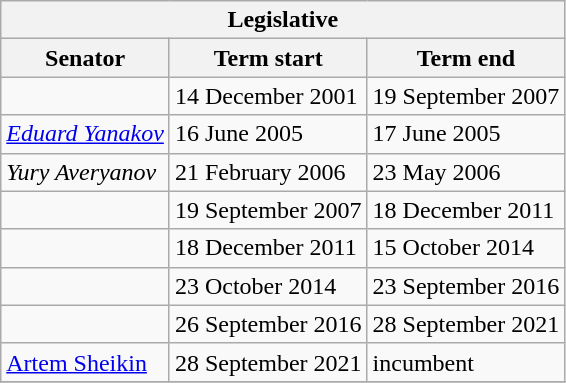<table class="wikitable sortable">
<tr>
<th colspan=3>Legislative</th>
</tr>
<tr>
<th>Senator</th>
<th>Term start</th>
<th>Term end</th>
</tr>
<tr>
<td></td>
<td>14 December 2001</td>
<td>19 September 2007</td>
</tr>
<tr>
<td><em><a href='#'>Eduard Yanakov</a></em></td>
<td>16 June 2005</td>
<td>17 June 2005</td>
</tr>
<tr>
<td><em>Yury Averyanov</em></td>
<td>21 February 2006</td>
<td>23 May 2006</td>
</tr>
<tr>
<td></td>
<td>19 September 2007</td>
<td>18 December 2011</td>
</tr>
<tr>
<td></td>
<td>18 December 2011</td>
<td>15 October 2014</td>
</tr>
<tr>
<td></td>
<td>23 October 2014</td>
<td>23 September 2016</td>
</tr>
<tr>
<td></td>
<td>26 September 2016</td>
<td>28 September 2021</td>
</tr>
<tr>
<td><a href='#'>Artem Sheikin</a></td>
<td>28 September 2021</td>
<td>incumbent</td>
</tr>
<tr>
</tr>
</table>
